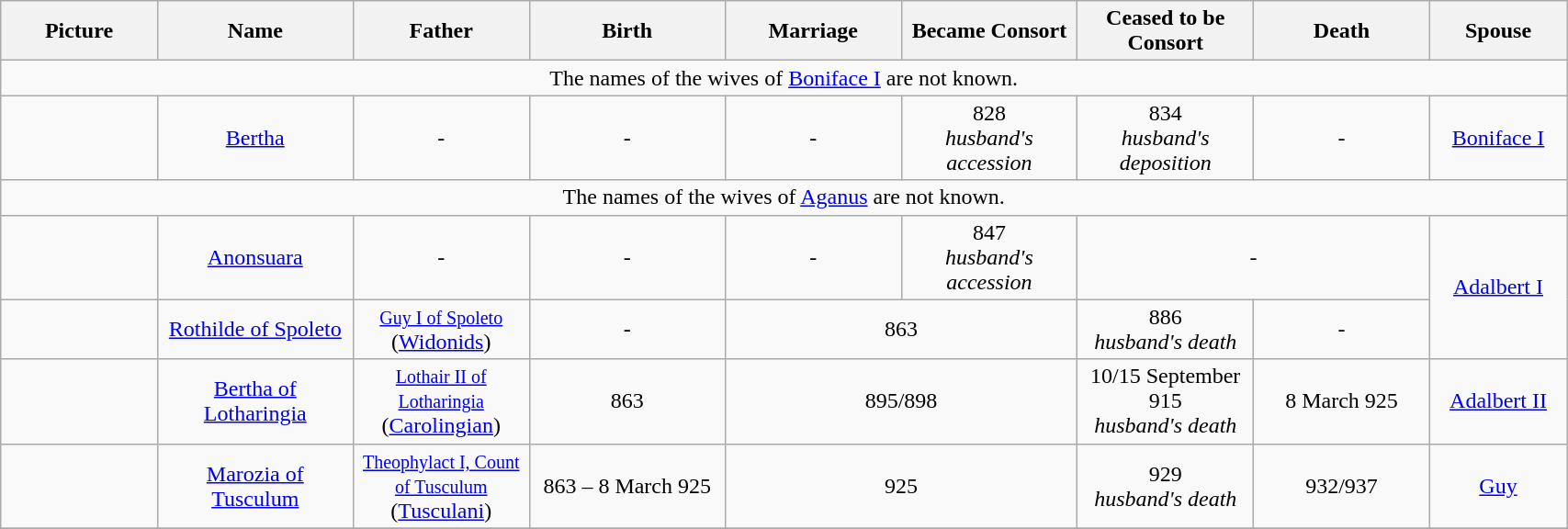<table style="width:90%;" class="wikitable">
<tr>
<th width = "8%">Picture</th>
<th width = "10%">Name</th>
<th width = "9%">Father</th>
<th width = "10%">Birth</th>
<th width = "9%">Marriage</th>
<th width = "9%">Became Consort</th>
<th width = "9%">Ceased to be Consort</th>
<th width = "9%">Death</th>
<th width = "7%">Spouse</th>
</tr>
<tr>
<td style="text-align:center;" colspan="9">The names of the wives of <a href='#'>Boniface I</a> are not known.</td>
</tr>
<tr>
<td align=center></td>
<td align=center><a href='#'>Bertha</a></td>
<td style="text-align:center;">-</td>
<td style="text-align:center;">-</td>
<td style="text-align:center;">-</td>
<td style="text-align:center;">828<br><em>husband's accession</em></td>
<td style="text-align:center;">834<br><em>husband's deposition</em></td>
<td style="text-align:center;">-</td>
<td style="text-align:center;"><a href='#'>Boniface I</a></td>
</tr>
<tr>
<td style="text-align:center;" colspan="9">The names of the wives of <a href='#'>Aganus</a> are not known.</td>
</tr>
<tr>
<td align=center></td>
<td align=center><a href='#'>Anonsuara</a></td>
<td style="text-align:center;">-</td>
<td style="text-align:center;">-</td>
<td style="text-align:center;">-</td>
<td style="text-align:center;">847<br><em>husband's accession</em></td>
<td style="text-align:center;" colspan="2">-</td>
<td style="text-align:center;" rowspan="2"><a href='#'>Adalbert I</a></td>
</tr>
<tr>
<td align=center></td>
<td align=center><a href='#'>Rothilde of Spoleto</a></td>
<td style="text-align:center;"><small><a href='#'>Guy I of Spoleto</a></small><br>(<a href='#'>Widonids</a>)</td>
<td style="text-align:center;">-</td>
<td style="text-align:center;" colspan="2">863</td>
<td style="text-align:center;">886<br><em>husband's death</em></td>
<td style="text-align:center;">-</td>
</tr>
<tr>
<td align=center></td>
<td align=center><a href='#'>Bertha of Lotharingia</a></td>
<td style="text-align:center;"><small><a href='#'>Lothair II of Lotharingia</a></small><br>(<a href='#'>Carolingian</a>)</td>
<td style="text-align:center;">863</td>
<td style="text-align:center;" colspan="2">895/898</td>
<td style="text-align:center;">10/15 September 915<br><em>husband's death</em></td>
<td style="text-align:center;">8 March 925</td>
<td style="text-align:center;"><a href='#'>Adalbert II</a></td>
</tr>
<tr>
<td align=center></td>
<td align=center><a href='#'>Marozia of Tusculum</a></td>
<td style="text-align:center;"><small><a href='#'>Theophylact I, Count of Tusculum</a></small><br>(<a href='#'>Tusculani</a>)</td>
<td style="text-align:center;">863 – 8 March 925</td>
<td style="text-align:center;" colspan="2">925</td>
<td style="text-align:center;">929<br><em>husband's death</em></td>
<td style="text-align:center;">932/937</td>
<td style="text-align:center;"><a href='#'>Guy</a></td>
</tr>
<tr>
</tr>
</table>
